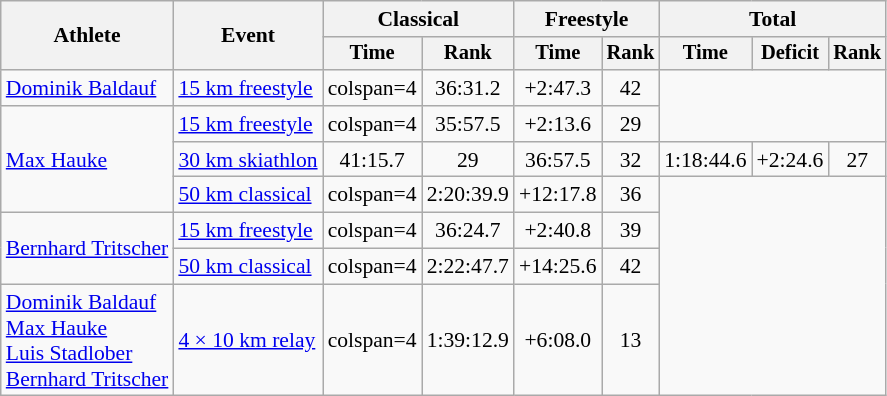<table class="wikitable" style="font-size:90%">
<tr>
<th rowspan=2>Athlete</th>
<th rowspan=2>Event</th>
<th colspan=2>Classical</th>
<th colspan=2>Freestyle</th>
<th colspan=3>Total</th>
</tr>
<tr style="font-size:95%">
<th>Time</th>
<th>Rank</th>
<th>Time</th>
<th>Rank</th>
<th>Time</th>
<th>Deficit</th>
<th>Rank</th>
</tr>
<tr align=center>
<td align=left><a href='#'>Dominik Baldauf</a></td>
<td align=left><a href='#'>15 km freestyle</a></td>
<td>colspan=4 </td>
<td>36:31.2</td>
<td>+2:47.3</td>
<td>42</td>
</tr>
<tr align=center>
<td align=left rowspan=3><a href='#'>Max Hauke</a></td>
<td align=left><a href='#'>15 km freestyle</a></td>
<td>colspan=4 </td>
<td>35:57.5</td>
<td>+2:13.6</td>
<td>29</td>
</tr>
<tr align=center>
<td align=left><a href='#'>30 km skiathlon</a></td>
<td>41:15.7</td>
<td>29</td>
<td>36:57.5</td>
<td>32</td>
<td>1:18:44.6</td>
<td>+2:24.6</td>
<td>27</td>
</tr>
<tr align=center>
<td align=left><a href='#'>50 km classical</a></td>
<td>colspan=4 </td>
<td>2:20:39.9</td>
<td>+12:17.8</td>
<td>36</td>
</tr>
<tr align=center>
<td align=left rowspan=2><a href='#'>Bernhard Tritscher</a></td>
<td align=left><a href='#'>15 km freestyle</a></td>
<td>colspan=4 </td>
<td>36:24.7</td>
<td>+2:40.8</td>
<td>39</td>
</tr>
<tr align=center>
<td align=left><a href='#'>50 km classical</a></td>
<td>colspan=4 </td>
<td>2:22:47.7</td>
<td>+14:25.6</td>
<td>42</td>
</tr>
<tr align=center>
<td align=left><a href='#'>Dominik Baldauf</a><br><a href='#'>Max Hauke</a><br><a href='#'>Luis Stadlober</a><br><a href='#'>Bernhard Tritscher</a></td>
<td align=left><a href='#'>4 × 10 km relay</a></td>
<td>colspan=4 </td>
<td>1:39:12.9</td>
<td>+6:08.0</td>
<td>13</td>
</tr>
</table>
